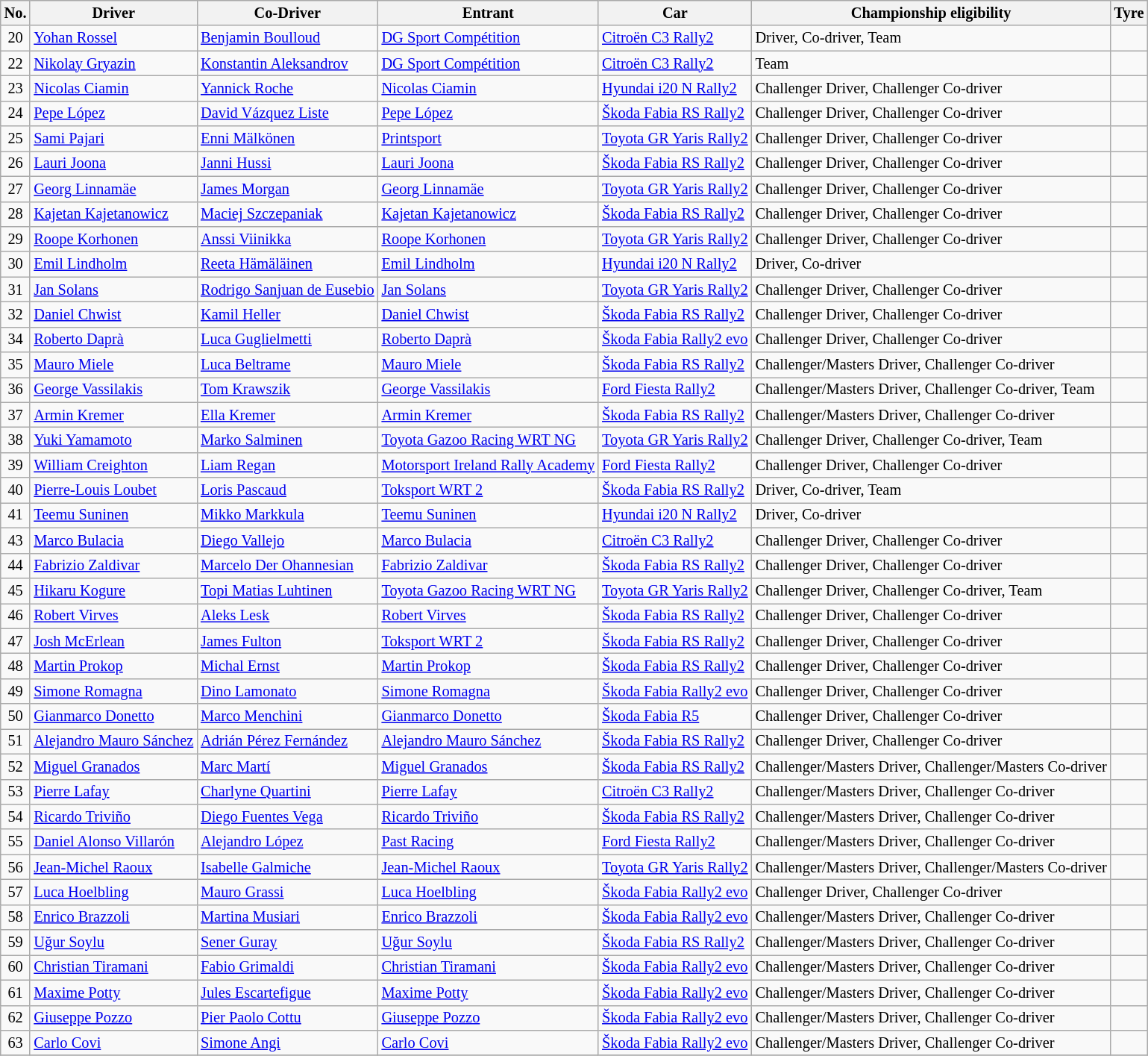<table class="wikitable" style="font-size: 85%;">
<tr>
<th>No.</th>
<th>Driver</th>
<th>Co-Driver</th>
<th>Entrant</th>
<th>Car</th>
<th>Championship eligibility</th>
<th>Tyre</th>
</tr>
<tr>
<td align="center">20</td>
<td> <a href='#'>Yohan Rossel</a></td>
<td> <a href='#'>Benjamin Boulloud</a></td>
<td> <a href='#'>DG Sport Compétition</a></td>
<td><a href='#'>Citroën C3 Rally2</a></td>
<td>Driver, Co-driver, Team</td>
<td align="center"></td>
</tr>
<tr>
<td align="center">22</td>
<td> <a href='#'>Nikolay Gryazin</a></td>
<td> <a href='#'>Konstantin Aleksandrov</a></td>
<td> <a href='#'>DG Sport Compétition</a></td>
<td><a href='#'>Citroën C3 Rally2</a></td>
<td>Team</td>
<td align="center"></td>
</tr>
<tr>
<td align="center">23</td>
<td> <a href='#'>Nicolas Ciamin</a></td>
<td> <a href='#'>Yannick Roche</a></td>
<td> <a href='#'>Nicolas Ciamin</a></td>
<td><a href='#'>Hyundai i20 N Rally2</a></td>
<td>Challenger Driver, Challenger Co-driver</td>
<td align="center"></td>
</tr>
<tr>
<td align="center">24</td>
<td> <a href='#'>Pepe López</a></td>
<td> <a href='#'>David Vázquez Liste</a></td>
<td> <a href='#'>Pepe López</a></td>
<td><a href='#'>Škoda Fabia RS Rally2</a></td>
<td>Challenger Driver, Challenger Co-driver</td>
<td align="center"></td>
</tr>
<tr>
<td align="center">25</td>
<td> <a href='#'>Sami Pajari</a></td>
<td> <a href='#'>Enni Mälkönen</a></td>
<td> <a href='#'>Printsport</a></td>
<td><a href='#'>Toyota GR Yaris Rally2</a></td>
<td>Challenger Driver, Challenger Co-driver</td>
<td align="center"></td>
</tr>
<tr>
<td align="center">26</td>
<td> <a href='#'>Lauri Joona</a></td>
<td> <a href='#'>Janni Hussi</a></td>
<td> <a href='#'>Lauri Joona</a></td>
<td><a href='#'>Škoda Fabia RS Rally2</a></td>
<td>Challenger Driver, Challenger Co-driver</td>
<td align="center"></td>
</tr>
<tr>
<td align="center">27</td>
<td> <a href='#'>Georg Linnamäe</a></td>
<td> <a href='#'>James Morgan</a></td>
<td> <a href='#'>Georg Linnamäe</a></td>
<td><a href='#'>Toyota GR Yaris Rally2</a></td>
<td>Challenger Driver, Challenger Co-driver</td>
<td align="center"></td>
</tr>
<tr>
<td align="center">28</td>
<td> <a href='#'>Kajetan Kajetanowicz</a></td>
<td> <a href='#'>Maciej Szczepaniak</a></td>
<td> <a href='#'>Kajetan Kajetanowicz</a></td>
<td><a href='#'>Škoda Fabia RS Rally2</a></td>
<td>Challenger Driver, Challenger Co-driver</td>
<td align="center"></td>
</tr>
<tr>
<td align="center">29</td>
<td> <a href='#'>Roope Korhonen</a></td>
<td> <a href='#'>Anssi Viinikka</a></td>
<td> <a href='#'>Roope Korhonen</a></td>
<td><a href='#'>Toyota GR Yaris Rally2</a></td>
<td>Challenger Driver, Challenger Co-driver</td>
<td align="center"></td>
</tr>
<tr>
<td align="center">30</td>
<td> <a href='#'>Emil Lindholm</a></td>
<td> <a href='#'>Reeta Hämäläinen</a></td>
<td> <a href='#'>Emil Lindholm</a></td>
<td><a href='#'>Hyundai i20 N Rally2</a></td>
<td>Driver, Co-driver</td>
<td align="center"></td>
</tr>
<tr>
<td align="center">31</td>
<td> <a href='#'>Jan Solans</a></td>
<td> <a href='#'>Rodrigo Sanjuan de Eusebio</a></td>
<td> <a href='#'>Jan Solans</a></td>
<td><a href='#'>Toyota GR Yaris Rally2</a></td>
<td>Challenger Driver, Challenger Co-driver</td>
<td align="center"></td>
</tr>
<tr>
<td align="center">32</td>
<td> <a href='#'>Daniel Chwist</a></td>
<td> <a href='#'>Kamil Heller</a></td>
<td> <a href='#'>Daniel Chwist</a></td>
<td><a href='#'>Škoda Fabia RS Rally2</a></td>
<td>Challenger Driver, Challenger Co-driver</td>
<td align="center"></td>
</tr>
<tr>
<td align="center">34</td>
<td> <a href='#'>Roberto Daprà</a></td>
<td> <a href='#'>Luca Guglielmetti</a></td>
<td> <a href='#'>Roberto Daprà</a></td>
<td><a href='#'>Škoda Fabia Rally2 evo</a></td>
<td>Challenger Driver, Challenger Co-driver</td>
<td align="center"></td>
</tr>
<tr>
<td align="center">35</td>
<td> <a href='#'>Mauro Miele</a></td>
<td> <a href='#'>Luca Beltrame</a></td>
<td> <a href='#'>Mauro Miele</a></td>
<td><a href='#'>Škoda Fabia RS Rally2</a></td>
<td>Challenger/Masters Driver, Challenger Co-driver</td>
<td align="center"></td>
</tr>
<tr>
<td align="center">36</td>
<td> <a href='#'>George Vassilakis</a></td>
<td> <a href='#'>Tom Krawszik</a></td>
<td> <a href='#'>George Vassilakis</a></td>
<td><a href='#'>Ford Fiesta Rally2</a></td>
<td>Challenger/Masters Driver, Challenger Co-driver, Team</td>
<td align="center"></td>
</tr>
<tr>
<td align="center">37</td>
<td> <a href='#'>Armin Kremer</a></td>
<td> <a href='#'>Ella Kremer</a></td>
<td> <a href='#'>Armin Kremer</a></td>
<td><a href='#'>Škoda Fabia RS Rally2</a></td>
<td>Challenger/Masters Driver, Challenger Co-driver</td>
<td align="center"></td>
</tr>
<tr>
<td align="center">38</td>
<td> <a href='#'>Yuki Yamamoto</a></td>
<td> <a href='#'>Marko Salminen</a></td>
<td> <a href='#'>Toyota Gazoo Racing WRT NG</a></td>
<td><a href='#'>Toyota GR Yaris Rally2</a></td>
<td>Challenger Driver, Challenger Co-driver, Team</td>
<td align="center"></td>
</tr>
<tr>
<td align="center">39</td>
<td> <a href='#'>William Creighton</a></td>
<td> <a href='#'>Liam Regan</a></td>
<td> <a href='#'>Motorsport Ireland Rally Academy</a></td>
<td><a href='#'>Ford Fiesta Rally2</a></td>
<td>Challenger Driver, Challenger Co-driver</td>
<td align="center"></td>
</tr>
<tr>
<td align="center">40</td>
<td> <a href='#'>Pierre-Louis Loubet</a></td>
<td> <a href='#'>Loris Pascaud</a></td>
<td> <a href='#'>Toksport WRT 2</a></td>
<td><a href='#'>Škoda Fabia RS Rally2</a></td>
<td>Driver, Co-driver, Team</td>
<td align="center"></td>
</tr>
<tr>
<td align="center">41</td>
<td> <a href='#'>Teemu Suninen</a></td>
<td> <a href='#'>Mikko Markkula</a></td>
<td> <a href='#'>Teemu Suninen</a></td>
<td><a href='#'>Hyundai i20 N Rally2</a></td>
<td>Driver, Co-driver</td>
<td align="center"></td>
</tr>
<tr>
<td align="center">43</td>
<td> <a href='#'>Marco Bulacia</a></td>
<td> <a href='#'>Diego Vallejo</a></td>
<td> <a href='#'>Marco Bulacia</a></td>
<td><a href='#'>Citroën C3 Rally2</a></td>
<td>Challenger Driver, Challenger Co-driver</td>
<td align="center"></td>
</tr>
<tr>
<td align="center">44</td>
<td> <a href='#'>Fabrizio Zaldivar</a></td>
<td> <a href='#'>Marcelo Der Ohannesian</a></td>
<td> <a href='#'>Fabrizio Zaldivar</a></td>
<td><a href='#'>Škoda Fabia RS Rally2</a></td>
<td>Challenger Driver, Challenger Co-driver</td>
<td align="center"></td>
</tr>
<tr>
<td align="center">45</td>
<td> <a href='#'>Hikaru Kogure</a></td>
<td> <a href='#'>Topi Matias Luhtinen</a></td>
<td> <a href='#'>Toyota Gazoo Racing WRT NG</a></td>
<td><a href='#'>Toyota GR Yaris Rally2</a></td>
<td>Challenger Driver, Challenger Co-driver, Team</td>
<td align="center"></td>
</tr>
<tr>
<td align="center">46</td>
<td> <a href='#'>Robert Virves</a></td>
<td> <a href='#'>Aleks Lesk</a></td>
<td> <a href='#'>Robert Virves</a></td>
<td><a href='#'>Škoda Fabia RS Rally2</a></td>
<td>Challenger Driver, Challenger Co-driver</td>
<td align="center"></td>
</tr>
<tr>
<td align="center">47</td>
<td> <a href='#'>Josh McErlean</a></td>
<td> <a href='#'>James Fulton</a></td>
<td> <a href='#'>Toksport WRT 2</a></td>
<td><a href='#'>Škoda Fabia RS Rally2</a></td>
<td>Challenger Driver, Challenger Co-driver</td>
<td align="center"></td>
</tr>
<tr>
<td align="center">48</td>
<td> <a href='#'>Martin Prokop</a></td>
<td> <a href='#'>Michal Ernst</a></td>
<td> <a href='#'>Martin Prokop</a></td>
<td><a href='#'>Škoda Fabia RS Rally2</a></td>
<td>Challenger Driver, Challenger Co-driver</td>
<td align="center"></td>
</tr>
<tr>
<td align="center">49</td>
<td> <a href='#'>Simone Romagna</a></td>
<td> <a href='#'>Dino Lamonato</a></td>
<td> <a href='#'>Simone Romagna</a></td>
<td><a href='#'>Škoda Fabia Rally2 evo</a></td>
<td>Challenger Driver, Challenger Co-driver</td>
<td align="center"></td>
</tr>
<tr>
<td align="center">50</td>
<td> <a href='#'>Gianmarco Donetto</a></td>
<td> <a href='#'>Marco Menchini</a></td>
<td> <a href='#'>Gianmarco Donetto</a></td>
<td><a href='#'>Škoda Fabia R5</a></td>
<td>Challenger Driver, Challenger Co-driver</td>
<td align="center"></td>
</tr>
<tr>
<td align="center">51</td>
<td> <a href='#'>Alejandro Mauro Sánchez</a></td>
<td> <a href='#'>Adrián Pérez Fernández</a></td>
<td> <a href='#'>Alejandro Mauro Sánchez</a></td>
<td><a href='#'>Škoda Fabia RS Rally2</a></td>
<td>Challenger Driver, Challenger Co-driver</td>
<td align="center"></td>
</tr>
<tr>
<td align="center">52</td>
<td> <a href='#'>Miguel Granados</a></td>
<td> <a href='#'>Marc Martí</a></td>
<td> <a href='#'>Miguel Granados</a></td>
<td><a href='#'>Škoda Fabia RS Rally2</a></td>
<td>Challenger/Masters Driver, Challenger/Masters Co-driver</td>
<td align="center"></td>
</tr>
<tr>
<td align="center">53</td>
<td> <a href='#'>Pierre Lafay</a></td>
<td> <a href='#'>Charlyne Quartini</a></td>
<td> <a href='#'>Pierre Lafay</a></td>
<td><a href='#'>Citroën C3 Rally2</a></td>
<td>Challenger/Masters Driver, Challenger Co-driver</td>
<td align="center"></td>
</tr>
<tr>
<td align="center">54</td>
<td> <a href='#'>Ricardo Triviño</a></td>
<td> <a href='#'>Diego Fuentes Vega</a></td>
<td> <a href='#'>Ricardo Triviño</a></td>
<td><a href='#'>Škoda Fabia RS Rally2</a></td>
<td>Challenger/Masters Driver, Challenger Co-driver</td>
<td align="center"></td>
</tr>
<tr>
<td align="center">55</td>
<td> <a href='#'>Daniel Alonso Villarón</a></td>
<td> <a href='#'>Alejandro López</a></td>
<td> <a href='#'>Past Racing</a></td>
<td><a href='#'>Ford Fiesta Rally2</a></td>
<td>Challenger/Masters Driver, Challenger Co-driver</td>
<td align="center"></td>
</tr>
<tr>
<td align="center">56</td>
<td> <a href='#'>Jean-Michel Raoux</a></td>
<td> <a href='#'>Isabelle Galmiche</a></td>
<td> <a href='#'>Jean-Michel Raoux</a></td>
<td><a href='#'>Toyota GR Yaris Rally2</a></td>
<td>Challenger/Masters Driver, Challenger/Masters Co-driver</td>
<td align="center"></td>
</tr>
<tr>
<td align="center">57</td>
<td> <a href='#'>Luca Hoelbling</a></td>
<td> <a href='#'>Mauro Grassi</a></td>
<td> <a href='#'>Luca Hoelbling</a></td>
<td><a href='#'>Škoda Fabia Rally2 evo</a></td>
<td>Challenger Driver, Challenger Co-driver</td>
<td align="center"></td>
</tr>
<tr>
<td align="center">58</td>
<td> <a href='#'>Enrico Brazzoli</a></td>
<td> <a href='#'>Martina Musiari</a></td>
<td> <a href='#'>Enrico Brazzoli</a></td>
<td><a href='#'>Škoda Fabia Rally2 evo</a></td>
<td>Challenger/Masters Driver, Challenger Co-driver</td>
<td align="center"></td>
</tr>
<tr>
<td align="center">59</td>
<td> <a href='#'>Uğur Soylu</a></td>
<td> <a href='#'>Sener Guray</a></td>
<td> <a href='#'>Uğur Soylu</a></td>
<td><a href='#'>Škoda Fabia RS Rally2</a></td>
<td>Challenger/Masters Driver, Challenger Co-driver</td>
<td align="center"></td>
</tr>
<tr>
<td align="center">60</td>
<td> <a href='#'>Christian Tiramani</a></td>
<td> <a href='#'>Fabio Grimaldi</a></td>
<td> <a href='#'>Christian Tiramani</a></td>
<td><a href='#'>Škoda Fabia Rally2 evo</a></td>
<td>Challenger/Masters Driver, Challenger Co-driver</td>
<td align="center"></td>
</tr>
<tr>
<td align="center">61</td>
<td> <a href='#'>Maxime Potty</a></td>
<td> <a href='#'>Jules Escartefigue</a></td>
<td> <a href='#'>Maxime Potty</a></td>
<td><a href='#'>Škoda Fabia Rally2 evo</a></td>
<td>Challenger/Masters Driver, Challenger Co-driver</td>
<td align="center"></td>
</tr>
<tr>
<td align="center">62</td>
<td> <a href='#'>Giuseppe Pozzo</a></td>
<td> <a href='#'>Pier Paolo Cottu</a></td>
<td> <a href='#'>Giuseppe Pozzo</a></td>
<td><a href='#'>Škoda Fabia Rally2 evo</a></td>
<td>Challenger/Masters Driver, Challenger Co-driver</td>
<td align="center"></td>
</tr>
<tr>
<td align="center">63</td>
<td> <a href='#'>Carlo Covi</a></td>
<td> <a href='#'>Simone Angi</a></td>
<td> <a href='#'>Carlo Covi</a></td>
<td><a href='#'>Škoda Fabia Rally2 evo</a></td>
<td>Challenger/Masters Driver, Challenger Co-driver</td>
<td align="center"></td>
</tr>
<tr>
</tr>
</table>
